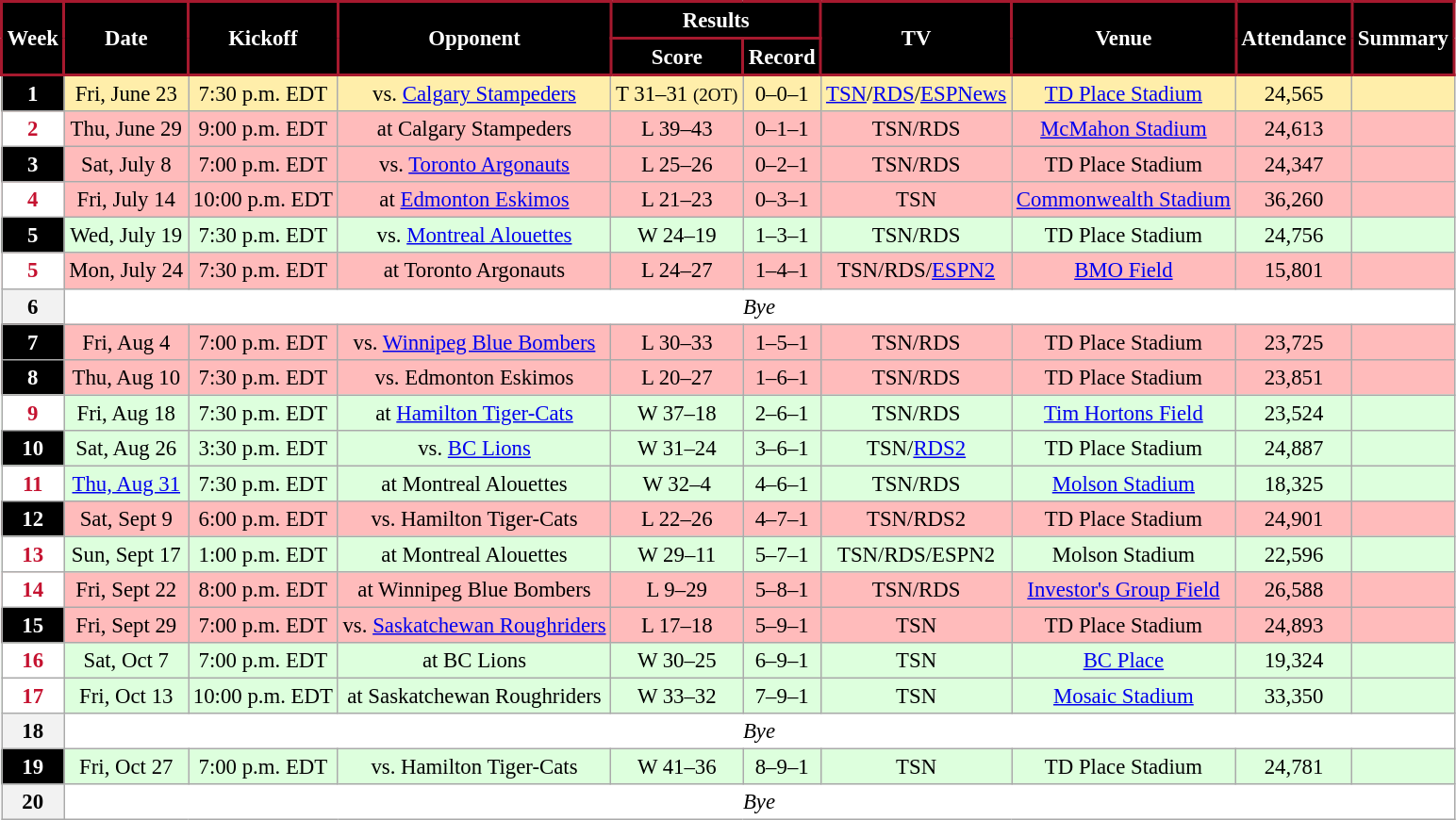<table class="wikitable" style="font-size: 95%;">
<tr>
<th scope="col" style="background:#000000;color:#FFFFFF;border:2px solid #A6192E;" rowspan=2>Week</th>
<th scope="col" style="background:#000000;color:#FFFFFF;border:2px solid #A6192E;" rowspan=2>Date</th>
<th scope="col" style="background:#000000;color:#FFFFFF;border:2px solid #A6192E;" rowspan=2>Kickoff</th>
<th scope="col" style="background:#000000;color:#FFFFFF;border:2px solid #A6192E;" rowspan=2>Opponent</th>
<th scope="col" style="background:#000000;color:#FFFFFF;border:2px solid #A6192E;" colspan=2>Results</th>
<th scope="col" style="background:#000000;color:#FFFFFF;border:2px solid #A6192E;" rowspan=2>TV</th>
<th scope="col" style="background:#000000;color:#FFFFFF;border:2px solid #A6192E;" rowspan=2>Venue</th>
<th scope="col" style="background:#000000;color:#FFFFFF;border:2px solid #A6192E;" rowspan=2>Attendance</th>
<th scope="col" style="background:#000000;color:#FFFFFF;border:2px solid #A6192E;" rowspan=2>Summary</th>
</tr>
<tr>
<th scope="col" style="background:#000000;color:#FFFFFF;border:2px solid #A6192E;">Score</th>
<th scope="col" style="background:#000000;color:#FFFFFF;border:2px solid #A6192E;">Record</th>
</tr>
<tr style="center" bgcolor="#ffeeaa">
<th style="text-align:center; background:black;color:white;">1</th>
<td align="center">Fri, June 23</td>
<td align="center">7:30 p.m. EDT</td>
<td align="center">vs. <a href='#'>Calgary Stampeders</a></td>
<td align="center">T 31–31 <small>(2OT)</small></td>
<td align="center">0–0–1</td>
<td align="center"><a href='#'>TSN</a>/<a href='#'>RDS</a>/<a href='#'>ESPNews</a></td>
<td align="center"><a href='#'>TD Place Stadium</a></td>
<td align="center">24,565</td>
<td align="center"></td>
</tr>
<tr style="center" bgcolor="#ffbbbb">
<th style="text-align:center; background:white;color:#C51230;">2</th>
<td align="center">Thu, June 29</td>
<td align="center">9:00 p.m. EDT</td>
<td align="center">at Calgary Stampeders</td>
<td align="center">L 39–43</td>
<td align="center">0–1–1</td>
<td align="center">TSN/RDS</td>
<td align="center"><a href='#'>McMahon Stadium</a></td>
<td align="center">24,613</td>
<td align="center"></td>
</tr>
<tr style="center" bgcolor="#ffbbbb">
<th style="text-align:center; background:black;color:white;">3</th>
<td align="center">Sat, July 8</td>
<td align="center">7:00 p.m. EDT</td>
<td align="center">vs. <a href='#'>Toronto Argonauts</a></td>
<td align="center">L 25–26</td>
<td align="center">0–2–1</td>
<td align="center">TSN/RDS</td>
<td align="center">TD Place Stadium</td>
<td align="center">24,347</td>
<td align="center"></td>
</tr>
<tr style="center" bgcolor="#ffbbbb">
<th style="text-align:center; background:white;color:#C51230;">4</th>
<td align="center">Fri, July 14</td>
<td align="center">10:00 p.m. EDT</td>
<td align="center">at <a href='#'>Edmonton Eskimos</a></td>
<td align="center">L 21–23</td>
<td align="center">0–3–1</td>
<td align="center">TSN</td>
<td align="center"><a href='#'>Commonwealth Stadium</a></td>
<td align="center">36,260</td>
<td align="center"></td>
</tr>
<tr style="center" bgcolor="#ddffdd">
<th style="text-align:center; background:black;color:white;">5</th>
<td align="center">Wed, July 19</td>
<td align="center">7:30 p.m. EDT</td>
<td align="center">vs. <a href='#'>Montreal Alouettes</a></td>
<td align="center">W 24–19</td>
<td align="center">1–3–1</td>
<td align="center">TSN/RDS</td>
<td align="center">TD Place Stadium</td>
<td align="center">24,756</td>
<td align="center"></td>
</tr>
<tr style="center" bgcolor="#ffbbbb">
<th style="text-align:center; background:white;color:#C51230;">5</th>
<td align="center">Mon, July 24</td>
<td align="center">7:30 p.m. EDT</td>
<td align="center">at Toronto Argonauts</td>
<td align="center">L 24–27</td>
<td align="center">1–4–1</td>
<td align="center">TSN/RDS/<a href='#'>ESPN2</a></td>
<td align="center"><a href='#'>BMO Field</a></td>
<td align="center">15,801</td>
<td align="center"></td>
</tr>
<tr style="center" bgcolor="#ffffff">
<th align="center">6</th>
<td colspan=9 align="center" valign="middle"><em>Bye</em></td>
</tr>
<tr style="center" bgcolor="#ffbbbb">
<th style="text-align:center; background:black;color:white;">7</th>
<td align="center">Fri, Aug 4</td>
<td align="center">7:00 p.m. EDT</td>
<td align="center">vs. <a href='#'>Winnipeg Blue Bombers</a></td>
<td align="center">L 30–33</td>
<td align="center">1–5–1</td>
<td align="center">TSN/RDS</td>
<td align="center">TD Place Stadium</td>
<td align="center">23,725</td>
<td align="center"></td>
</tr>
<tr style="center" bgcolor="#ffbbbb">
<th style="text-align:center; background:black;color:white;">8</th>
<td align="center">Thu, Aug 10</td>
<td align="center">7:30 p.m. EDT</td>
<td align="center">vs. Edmonton Eskimos</td>
<td align="center">L 20–27</td>
<td align="center">1–6–1</td>
<td align="center">TSN/RDS</td>
<td align="center">TD Place Stadium</td>
<td align="center">23,851</td>
<td align="center"></td>
</tr>
<tr style="center" bgcolor="#ddffdd">
<th style="text-align:center; background:white;color:#C51230;">9</th>
<td align="center">Fri, Aug 18</td>
<td align="center">7:30 p.m. EDT</td>
<td align="center">at <a href='#'>Hamilton Tiger-Cats</a></td>
<td align="center">W 37–18</td>
<td align="center">2–6–1</td>
<td align="center">TSN/RDS</td>
<td align="center"><a href='#'>Tim Hortons Field</a></td>
<td align="center">23,524</td>
<td align="center"></td>
</tr>
<tr style="center" bgcolor="#ddffdd">
<th style="text-align:center; background:black;color:white;">10</th>
<td align="center">Sat, Aug 26</td>
<td align="center">3:30 p.m. EDT</td>
<td align="center">vs. <a href='#'>BC Lions</a></td>
<td align="center">W 31–24</td>
<td align="center">3–6–1</td>
<td align="center">TSN/<a href='#'>RDS2</a></td>
<td align="center">TD Place Stadium</td>
<td align="center">24,887</td>
<td align="center"></td>
</tr>
<tr style="center" bgcolor="#ddffdd">
<th style="text-align:center; background:white;color:#C51230;">11</th>
<td align="center"><a href='#'>Thu, Aug 31</a></td>
<td align="center">7:30 p.m. EDT</td>
<td align="center">at Montreal Alouettes</td>
<td align="center">W 32–4</td>
<td align="center">4–6–1</td>
<td align="center">TSN/RDS</td>
<td align="center"><a href='#'>Molson Stadium</a></td>
<td align="center">18,325</td>
<td align="center"></td>
</tr>
<tr style="center" bgcolor="#ffbbbb">
<th style="text-align:center; background:black;color:white;">12</th>
<td align="center">Sat, Sept 9</td>
<td align="center">6:00 p.m. EDT</td>
<td align="center">vs. Hamilton Tiger-Cats</td>
<td align="center">L 22–26</td>
<td align="center">4–7–1</td>
<td align="center">TSN/RDS2</td>
<td align="center">TD Place Stadium</td>
<td align="center">24,901</td>
<td align="center"></td>
</tr>
<tr style="center" bgcolor="#ddffdd">
<th style="text-align:center; background:white;color:#C51230;">13</th>
<td align="center">Sun, Sept 17</td>
<td align="center">1:00 p.m. EDT</td>
<td align="center">at Montreal Alouettes</td>
<td align="center">W 29–11</td>
<td align="center">5–7–1</td>
<td align="center">TSN/RDS/ESPN2</td>
<td align="center">Molson Stadium</td>
<td align="center">22,596</td>
<td align="center"></td>
</tr>
<tr style="center" bgcolor="#ffbbbb">
<th style="text-align:center; background:white;color:#C51230;">14</th>
<td align="center">Fri, Sept 22</td>
<td align="center">8:00 p.m. EDT</td>
<td align="center">at Winnipeg Blue Bombers</td>
<td align="center">L 9–29</td>
<td align="center">5–8–1</td>
<td align="center">TSN/RDS</td>
<td align="center"><a href='#'>Investor's Group Field</a></td>
<td align="center">26,588</td>
<td align="center"></td>
</tr>
<tr style="center" bgcolor="#ffbbbb">
<th style="text-align:center; background:black;color:white;">15</th>
<td align="center">Fri, Sept 29</td>
<td align="center">7:00 p.m. EDT</td>
<td align="center">vs. <a href='#'>Saskatchewan Roughriders</a></td>
<td align="center">L 17–18</td>
<td align="center">5–9–1</td>
<td align="center">TSN</td>
<td align="center">TD Place Stadium</td>
<td align="center">24,893</td>
<td align="center"></td>
</tr>
<tr style="center" bgcolor="#ddffdd">
<th style="text-align:center; background:white;color:#C51230;">16</th>
<td align="center">Sat, Oct 7</td>
<td align="center">7:00 p.m. EDT</td>
<td align="center">at BC Lions</td>
<td align="center">W 30–25</td>
<td align="center">6–9–1</td>
<td align="center">TSN</td>
<td align="center"><a href='#'>BC Place</a></td>
<td align="center">19,324</td>
<td align="center"></td>
</tr>
<tr style="center" bgcolor="#ddffdd">
<th style="text-align:center; background:white;color:#C51230;">17</th>
<td align="center">Fri, Oct 13</td>
<td align="center">10:00 p.m. EDT</td>
<td align="center">at Saskatchewan Roughriders</td>
<td align="center">W 33–32</td>
<td align="center">7–9–1</td>
<td align="center">TSN</td>
<td align="center"><a href='#'>Mosaic Stadium</a></td>
<td align="center">33,350</td>
<td align="center"></td>
</tr>
<tr style="center" bgcolor="#ffffff">
<th align="center">18</th>
<td colspan=9 align="center" valign="middle"><em>Bye</em></td>
</tr>
<tr style="center" bgcolor="#ddffdd">
<th style="text-align:center; background:black;color:white;">19</th>
<td align="center">Fri, Oct 27</td>
<td align="center">7:00 p.m. EDT</td>
<td align="center">vs. Hamilton Tiger-Cats</td>
<td align="center">W 41–36</td>
<td align="center">8–9–1</td>
<td align="center">TSN</td>
<td align="center">TD Place Stadium</td>
<td align="center">24,781</td>
<td align="center"></td>
</tr>
<tr style="center" bgcolor="#ffffff">
<th align="center">20</th>
<td colspan=9 align="center" valign="middle"><em>Bye</em></td>
</tr>
</table>
